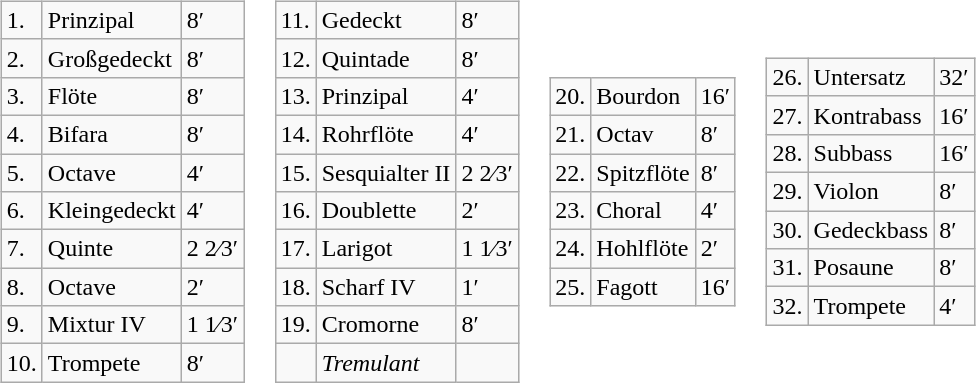<table>
<tr>
<td><br><table class="wikitable">
<tr>
<td>1.</td>
<td>Prinzipal</td>
<td>8′</td>
</tr>
<tr>
<td>2.</td>
<td>Großgedeckt</td>
<td>8′</td>
</tr>
<tr>
<td>3.</td>
<td>Flöte</td>
<td>8′</td>
</tr>
<tr>
<td>4.</td>
<td>Bifara</td>
<td>8′</td>
</tr>
<tr>
<td>5.</td>
<td>Octave</td>
<td>4′</td>
</tr>
<tr>
<td>6.</td>
<td>Kleingedeckt</td>
<td>4′</td>
</tr>
<tr>
<td>7.</td>
<td>Quinte</td>
<td>2 2⁄3′</td>
</tr>
<tr>
<td>8.</td>
<td>Octave</td>
<td>2′</td>
</tr>
<tr>
<td>9.</td>
<td>Mixtur IV</td>
<td>1 1⁄3′</td>
</tr>
<tr>
<td>10.</td>
<td>Trompete</td>
<td>8′</td>
</tr>
</table>
</td>
<td><br><table class="wikitable">
<tr>
<td>11.</td>
<td>Gedeckt</td>
<td>8′</td>
</tr>
<tr>
<td>12.</td>
<td>Quintade</td>
<td>8′</td>
</tr>
<tr>
<td>13.</td>
<td>Prinzipal</td>
<td>4′</td>
</tr>
<tr>
<td>14.</td>
<td>Rohrflöte</td>
<td>4′</td>
</tr>
<tr>
<td>15.</td>
<td>Sesquialter II</td>
<td>2 2⁄3′</td>
</tr>
<tr>
<td>16.</td>
<td>Doublette</td>
<td>2′</td>
</tr>
<tr>
<td>17.</td>
<td>Larigot</td>
<td>1 1⁄3′</td>
</tr>
<tr>
<td>18.</td>
<td>Scharf IV</td>
<td>1′</td>
</tr>
<tr>
<td>19.</td>
<td>Cromorne</td>
<td>8′</td>
</tr>
<tr>
<td></td>
<td><em>Tremulant</em></td>
<td></td>
</tr>
</table>
</td>
<td><br><table class="wikitable">
<tr>
<td>20.</td>
<td>Bourdon</td>
<td>16′</td>
</tr>
<tr>
<td>21.</td>
<td>Octav</td>
<td>8′</td>
</tr>
<tr>
<td>22.</td>
<td>Spitzflöte</td>
<td>8′</td>
</tr>
<tr>
<td>23.</td>
<td>Choral</td>
<td>4′</td>
</tr>
<tr>
<td>24.</td>
<td>Hohlflöte</td>
<td>2′</td>
</tr>
<tr>
<td>25.</td>
<td>Fagott</td>
<td>16′</td>
</tr>
</table>
</td>
<td><br><table class="wikitable">
<tr>
<td>26.</td>
<td>Untersatz</td>
<td>32′</td>
</tr>
<tr>
<td>27.</td>
<td>Kontrabass</td>
<td>16′</td>
</tr>
<tr>
<td>28.</td>
<td>Subbass</td>
<td>16′</td>
</tr>
<tr>
<td>29.</td>
<td>Violon</td>
<td>8′</td>
</tr>
<tr>
<td>30.</td>
<td>Gedeckbass</td>
<td>8′</td>
</tr>
<tr>
<td>31.</td>
<td>Posaune</td>
<td>8′</td>
</tr>
<tr>
<td>32.</td>
<td>Trompete</td>
<td>4′</td>
</tr>
</table>
</td>
</tr>
</table>
